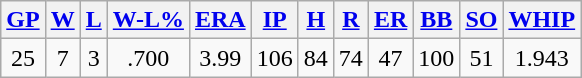<table class="wikitable">
<tr>
<th><a href='#'>GP</a></th>
<th><a href='#'>W</a></th>
<th><a href='#'>L</a></th>
<th><a href='#'>W-L%</a></th>
<th><a href='#'>ERA</a></th>
<th><a href='#'>IP</a></th>
<th><a href='#'>H</a></th>
<th><a href='#'>R</a></th>
<th><a href='#'>ER</a></th>
<th><a href='#'>BB</a></th>
<th><a href='#'>SO</a></th>
<th><a href='#'>WHIP</a></th>
</tr>
<tr align=center>
<td>25</td>
<td>7</td>
<td>3</td>
<td>.700</td>
<td>3.99</td>
<td>106</td>
<td>84</td>
<td>74</td>
<td>47</td>
<td>100</td>
<td>51</td>
<td>1.943</td>
</tr>
</table>
